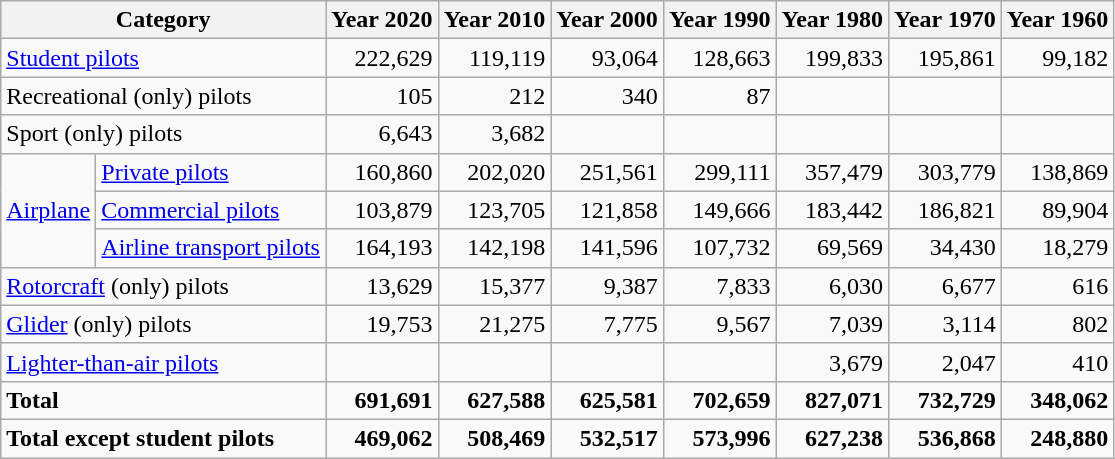<table class=wikitable style="text-align:right;">
<tr>
<th colspan=2>Category</th>
<th>Year 2020</th>
<th>Year 2010</th>
<th>Year 2000</th>
<th>Year 1990</th>
<th>Year 1980</th>
<th>Year 1970</th>
<th>Year 1960</th>
</tr>
<tr>
<td colspan=2 align=left><a href='#'>Student pilots</a></td>
<td>222,629</td>
<td>119,119</td>
<td>93,064</td>
<td>128,663</td>
<td>199,833</td>
<td>195,861</td>
<td>99,182</td>
</tr>
<tr>
<td colspan=2 align=left>Recreational (only) pilots</td>
<td>105</td>
<td>212</td>
<td>340</td>
<td>87</td>
<td></td>
<td></td>
<td></td>
</tr>
<tr>
<td colspan=2 align=left>Sport (only) pilots</td>
<td>6,643</td>
<td>3,682</td>
<td></td>
<td></td>
<td></td>
<td></td>
<td></td>
</tr>
<tr>
<td rowspan=3 align=left><a href='#'>Airplane</a></td>
<td align=left><a href='#'>Private pilots</a></td>
<td>160,860</td>
<td>202,020</td>
<td>251,561</td>
<td>299,111</td>
<td>357,479</td>
<td>303,779</td>
<td>138,869</td>
</tr>
<tr>
<td align=left><a href='#'>Commercial pilots</a></td>
<td>103,879</td>
<td>123,705</td>
<td>121,858</td>
<td>149,666</td>
<td>183,442</td>
<td>186,821</td>
<td>89,904</td>
</tr>
<tr>
<td align=left><a href='#'>Airline transport pilots</a></td>
<td>164,193</td>
<td>142,198</td>
<td>141,596</td>
<td>107,732</td>
<td>69,569</td>
<td>34,430</td>
<td>18,279</td>
</tr>
<tr>
<td colspan=2 align=left><a href='#'>Rotorcraft</a> (only) pilots</td>
<td>13,629</td>
<td>15,377</td>
<td>9,387</td>
<td>7,833</td>
<td>6,030</td>
<td>6,677</td>
<td>616</td>
</tr>
<tr>
<td colspan=2 align=left><a href='#'>Glider</a> (only) pilots</td>
<td>19,753</td>
<td>21,275</td>
<td>7,775</td>
<td>9,567</td>
<td>7,039</td>
<td>3,114</td>
<td>802</td>
</tr>
<tr>
<td colspan=2 align=left><a href='#'>Lighter-than-air pilots</a></td>
<td></td>
<td></td>
<td></td>
<td></td>
<td>3,679</td>
<td>2,047</td>
<td>410</td>
</tr>
<tr style="font-weight:bold;">
<td colspan=2 align=left>Total</td>
<td>691,691</td>
<td>627,588</td>
<td>625,581</td>
<td>702,659</td>
<td>827,071</td>
<td>732,729</td>
<td>348,062</td>
</tr>
<tr style="font-weight:bold;">
<td colspan=2 align=left>Total except student pilots</td>
<td>469,062</td>
<td>508,469</td>
<td>532,517</td>
<td>573,996</td>
<td>627,238</td>
<td>536,868</td>
<td>248,880</td>
</tr>
</table>
